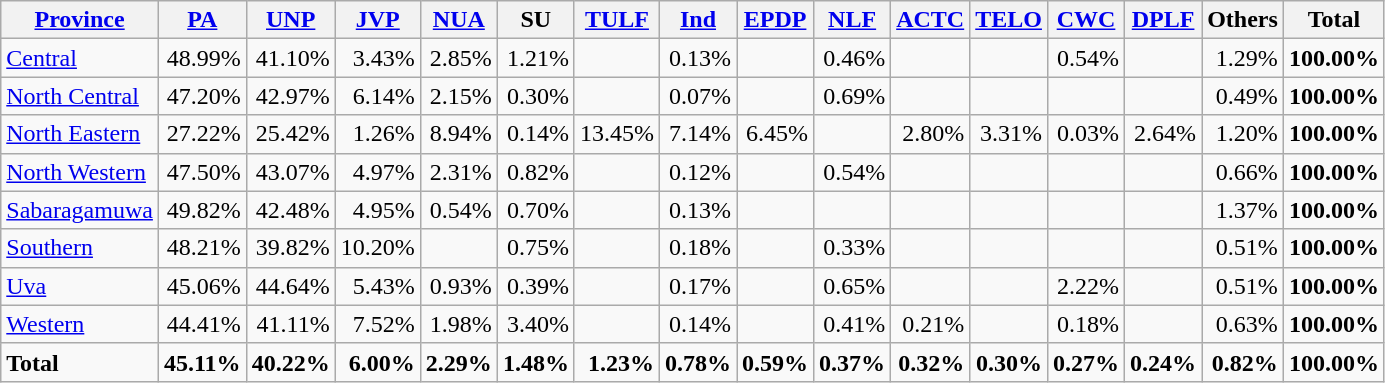<table class="wikitable sortable" border="1" style="text-align:right;">
<tr>
<th><a href='#'>Province</a></th>
<th><a href='#'>PA</a><br></th>
<th><a href='#'>UNP</a><br></th>
<th><a href='#'>JVP</a><br></th>
<th><a href='#'>NUA</a><br></th>
<th>SU<br></th>
<th><a href='#'>TULF</a><br></th>
<th><a href='#'>Ind</a><br></th>
<th><a href='#'>EPDP</a><br></th>
<th><a href='#'>NLF</a><br></th>
<th><a href='#'>ACTC</a><br></th>
<th><a href='#'>TELO</a><br></th>
<th><a href='#'>CWC</a><br></th>
<th><a href='#'>DPLF</a><br></th>
<th>Others<br></th>
<th>Total<br></th>
</tr>
<tr>
<td align=left><a href='#'>Central</a></td>
<td>48.99%</td>
<td>41.10%</td>
<td>3.43%</td>
<td>2.85%</td>
<td>1.21%</td>
<td></td>
<td>0.13%</td>
<td></td>
<td>0.46%</td>
<td></td>
<td></td>
<td>0.54%</td>
<td></td>
<td>1.29%</td>
<td><strong>100.00%</strong></td>
</tr>
<tr>
<td align=left><a href='#'>North Central</a></td>
<td>47.20%</td>
<td>42.97%</td>
<td>6.14%</td>
<td>2.15%</td>
<td>0.30%</td>
<td></td>
<td>0.07%</td>
<td></td>
<td>0.69%</td>
<td></td>
<td></td>
<td></td>
<td></td>
<td>0.49%</td>
<td><strong>100.00%</strong></td>
</tr>
<tr>
<td align=left><a href='#'>North Eastern</a></td>
<td>27.22%</td>
<td>25.42%</td>
<td>1.26%</td>
<td>8.94%</td>
<td>0.14%</td>
<td>13.45%</td>
<td>7.14%</td>
<td>6.45%</td>
<td></td>
<td>2.80%</td>
<td>3.31%</td>
<td>0.03%</td>
<td>2.64%</td>
<td>1.20%</td>
<td><strong>100.00%</strong></td>
</tr>
<tr>
<td align=left><a href='#'>North Western</a></td>
<td>47.50%</td>
<td>43.07%</td>
<td>4.97%</td>
<td>2.31%</td>
<td>0.82%</td>
<td></td>
<td>0.12%</td>
<td></td>
<td>0.54%</td>
<td></td>
<td></td>
<td></td>
<td></td>
<td>0.66%</td>
<td><strong>100.00%</strong></td>
</tr>
<tr>
<td align=left><a href='#'>Sabaragamuwa</a></td>
<td>49.82%</td>
<td>42.48%</td>
<td>4.95%</td>
<td>0.54%</td>
<td>0.70%</td>
<td></td>
<td>0.13%</td>
<td></td>
<td></td>
<td></td>
<td></td>
<td></td>
<td></td>
<td>1.37%</td>
<td><strong>100.00%</strong></td>
</tr>
<tr>
<td align=left><a href='#'>Southern</a></td>
<td>48.21%</td>
<td>39.82%</td>
<td>10.20%</td>
<td></td>
<td>0.75%</td>
<td></td>
<td>0.18%</td>
<td></td>
<td>0.33%</td>
<td></td>
<td></td>
<td></td>
<td></td>
<td>0.51%</td>
<td><strong>100.00%</strong></td>
</tr>
<tr>
<td align=left><a href='#'>Uva</a></td>
<td>45.06%</td>
<td>44.64%</td>
<td>5.43%</td>
<td>0.93%</td>
<td>0.39%</td>
<td></td>
<td>0.17%</td>
<td></td>
<td>0.65%</td>
<td></td>
<td></td>
<td>2.22%</td>
<td></td>
<td>0.51%</td>
<td><strong>100.00%</strong></td>
</tr>
<tr>
<td align=left><a href='#'>Western</a></td>
<td>44.41%</td>
<td>41.11%</td>
<td>7.52%</td>
<td>1.98%</td>
<td>3.40%</td>
<td></td>
<td>0.14%</td>
<td></td>
<td>0.41%</td>
<td>0.21%</td>
<td></td>
<td>0.18%</td>
<td></td>
<td>0.63%</td>
<td><strong>100.00%</strong></td>
</tr>
<tr class="sortbottom">
<td align=left><strong>Total</strong></td>
<td><strong>45.11%</strong></td>
<td><strong>40.22%</strong></td>
<td><strong>6.00%</strong></td>
<td><strong>2.29%</strong></td>
<td><strong>1.48%</strong></td>
<td><strong>1.23%</strong></td>
<td><strong>0.78%</strong></td>
<td><strong>0.59%</strong></td>
<td><strong>0.37%</strong></td>
<td><strong>0.32%</strong></td>
<td><strong>0.30%</strong></td>
<td><strong>0.27%</strong></td>
<td><strong>0.24%</strong></td>
<td><strong>0.82%</strong></td>
<td><strong>100.00%</strong></td>
</tr>
</table>
